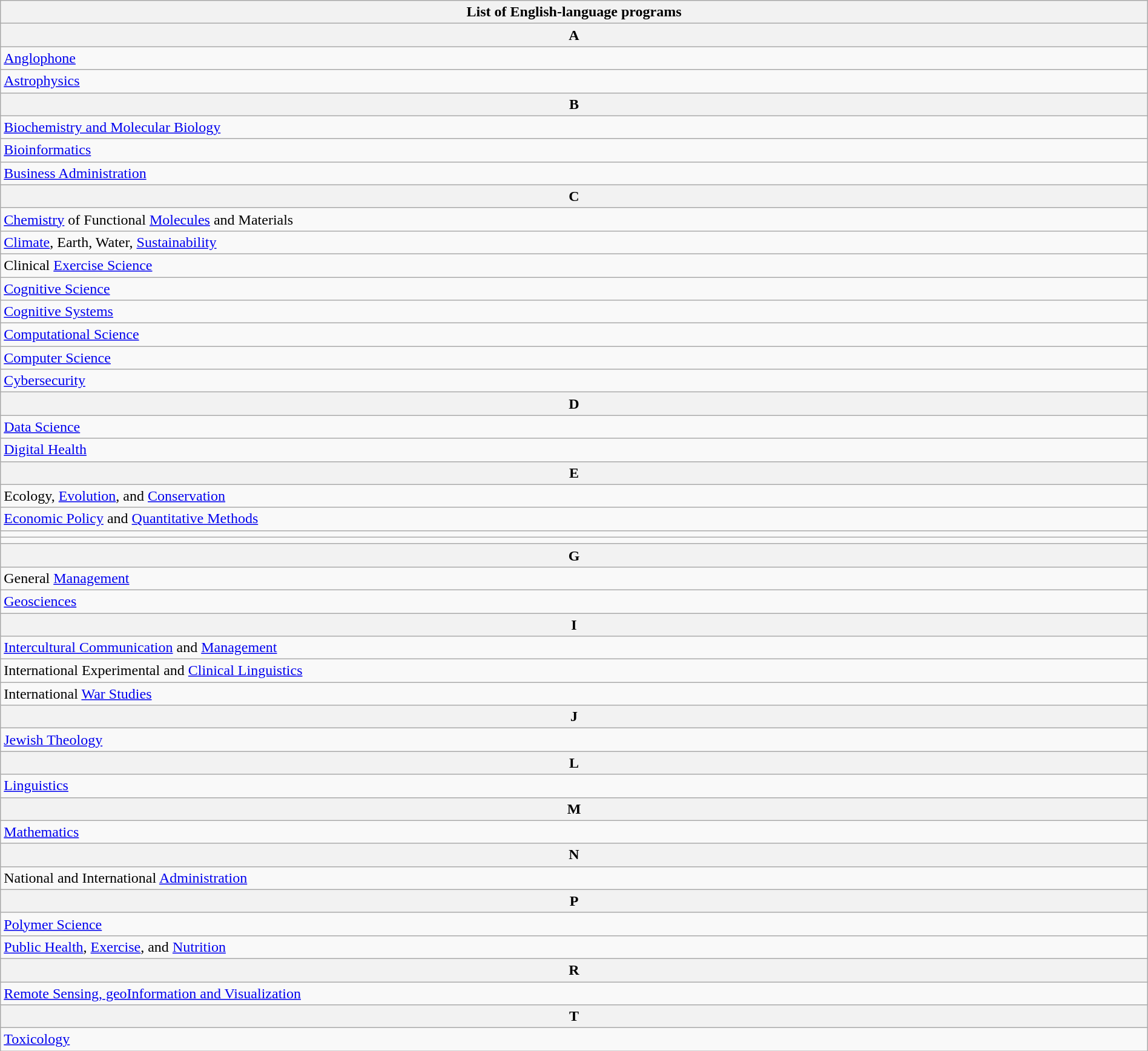<table class="wikitable  mw-collapsible mw-collapsed" width="100%">
<tr>
<th>List of English-language programs</th>
</tr>
<tr>
<th>A</th>
</tr>
<tr>
<td><a href='#'>Anglophone</a></td>
</tr>
<tr>
<td><a href='#'>Astrophysics</a></td>
</tr>
<tr>
<th>B</th>
</tr>
<tr>
<td><a href='#'>Biochemistry and Molecular Biology</a></td>
</tr>
<tr>
<td><a href='#'>Bioinformatics</a></td>
</tr>
<tr>
<td><a href='#'>Business Administration</a></td>
</tr>
<tr>
<th>C</th>
</tr>
<tr>
<td><a href='#'>Chemistry</a> of Functional <a href='#'>Molecules</a> and Materials</td>
</tr>
<tr>
<td><a href='#'>Climate</a>, Earth, Water, <a href='#'>Sustainability</a></td>
</tr>
<tr>
<td>Clinical <a href='#'>Exercise Science</a></td>
</tr>
<tr>
<td><a href='#'>Cognitive Science</a></td>
</tr>
<tr>
<td><a href='#'>Cognitive Systems</a></td>
</tr>
<tr>
<td><a href='#'>Computational Science</a></td>
</tr>
<tr>
<td><a href='#'>Computer Science</a></td>
</tr>
<tr>
<td><a href='#'>Cybersecurity</a></td>
</tr>
<tr>
<th>D</th>
</tr>
<tr>
<td><a href='#'>Data Science</a></td>
</tr>
<tr>
<td><a href='#'>Digital Health</a></td>
</tr>
<tr>
<th>E</th>
</tr>
<tr>
<td>Ecology, <a href='#'>Evolution</a>, and <a href='#'>Conservation</a></td>
</tr>
<tr>
<td><a href='#'>Economic Policy</a> and <a href='#'>Quantitative Methods</a></td>
</tr>
<tr>
<td></td>
</tr>
<tr>
<td></td>
</tr>
<tr>
<th>G</th>
</tr>
<tr>
<td>General <a href='#'>Management</a></td>
</tr>
<tr>
<td><a href='#'>Geosciences</a></td>
</tr>
<tr>
<th>I</th>
</tr>
<tr>
<td><a href='#'>Intercultural Communication</a> and <a href='#'>Management</a></td>
</tr>
<tr>
<td>International Experimental and <a href='#'>Clinical Linguistics</a></td>
</tr>
<tr>
<td>International <a href='#'>War Studies</a></td>
</tr>
<tr>
<th>J</th>
</tr>
<tr>
<td><a href='#'>Jewish Theology</a></td>
</tr>
<tr>
<th>L</th>
</tr>
<tr>
<td><a href='#'>Linguistics</a></td>
</tr>
<tr>
<th>M</th>
</tr>
<tr>
<td><a href='#'>Mathematics</a></td>
</tr>
<tr>
<th>N</th>
</tr>
<tr>
<td>National and International <a href='#'>Administration</a></td>
</tr>
<tr>
<th>P</th>
</tr>
<tr>
<td><a href='#'>Polymer Science</a></td>
</tr>
<tr>
<td><a href='#'>Public Health</a>, <a href='#'>Exercise</a>, and <a href='#'>Nutrition</a></td>
</tr>
<tr>
<th>R</th>
</tr>
<tr>
<td><a href='#'>Remote Sensing, geoInformation and Visualization</a></td>
</tr>
<tr>
<th>T</th>
</tr>
<tr>
<td><a href='#'>Toxicology</a></td>
</tr>
</table>
